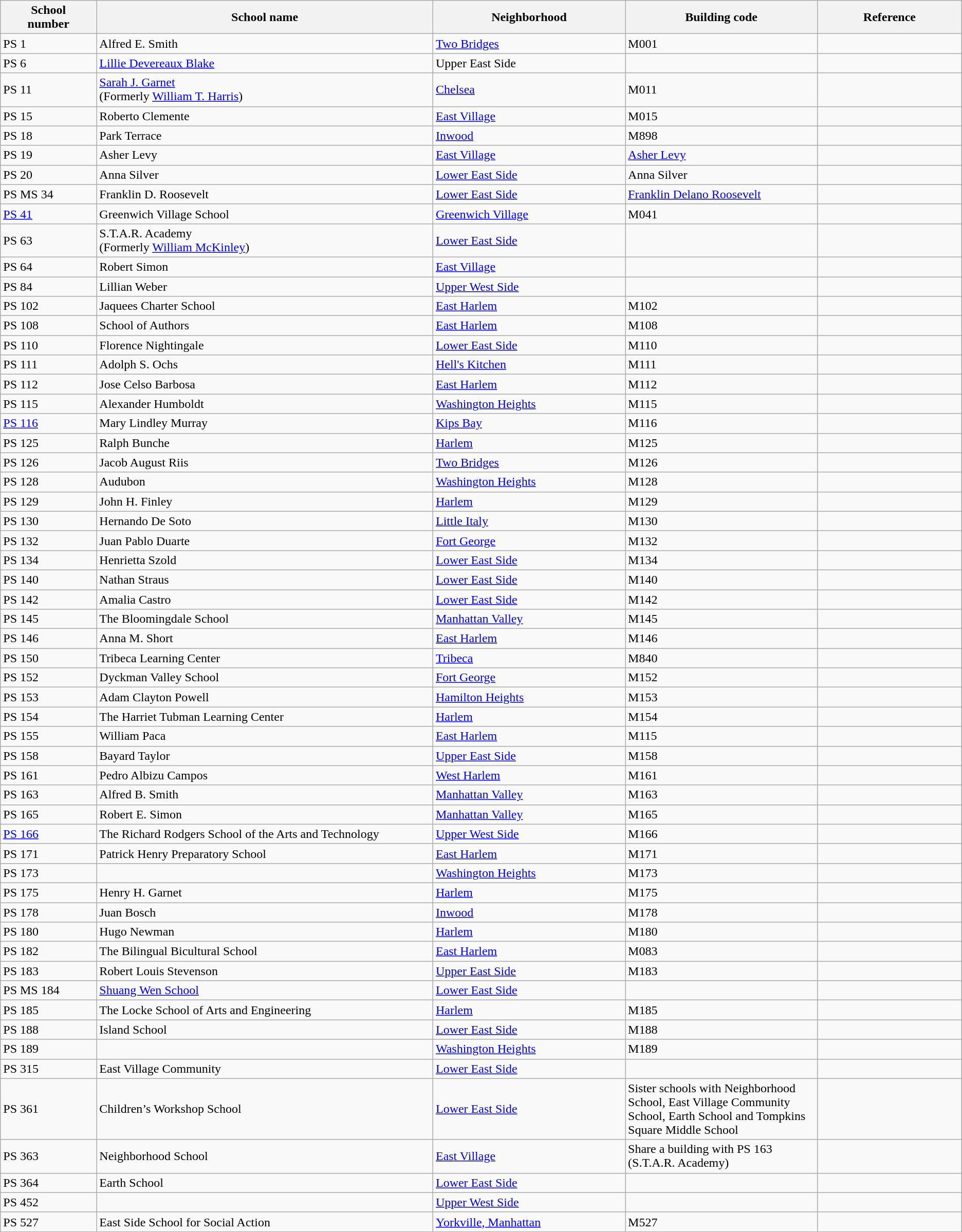<table class="wikitable">
<tr>
<th style="width:10%;">School<br>number</th>
<th style="width:35%;">School name</th>
<th style="width:20%;">Neighborhood</th>
<th style="width:20%;">Building code</th>
<th>Reference</th>
</tr>
<tr>
<td>PS 1</td>
<td>Alfred E. Smith</td>
<td><a href='#'>Two Bridges</a></td>
<td>M001</td>
<td></td>
</tr>
<tr>
<td>PS 6</td>
<td><a href='#'>Lillie Devereaux Blake</a></td>
<td>Upper East Side</td>
<td></td>
<td></td>
</tr>
<tr>
<td>PS 11</td>
<td><a href='#'>Sarah J. Garnet</a> <br>(Formerly <a href='#'>William T. Harris</a>)</td>
<td><a href='#'>Chelsea</a></td>
<td>M011</td>
<td></td>
</tr>
<tr>
<td>PS 15</td>
<td>Roberto Clemente</td>
<td><a href='#'>East Village</a></td>
<td>M015</td>
<td></td>
</tr>
<tr>
<td>PS 18</td>
<td>Park Terrace</td>
<td><a href='#'>Inwood</a></td>
<td>M898</td>
<td></td>
</tr>
<tr>
<td>PS 19</td>
<td>Asher Levy</td>
<td><a href='#'>East Village</a></td>
<td><a href='#'>Asher Levy</a></td>
<td></td>
</tr>
<tr>
<td>PS 20</td>
<td>Anna Silver</td>
<td><a href='#'>Lower East Side</a></td>
<td>Anna Silver</td>
<td></td>
</tr>
<tr>
<td>PS MS 34</td>
<td>Franklin D. Roosevelt</td>
<td><a href='#'>Lower East Side</a></td>
<td><a href='#'>Franklin Delano Roosevelt</a></td>
<td></td>
</tr>
<tr>
<td><a href='#'>PS 41</a></td>
<td>Greenwich Village School</td>
<td><a href='#'>Greenwich Village</a></td>
<td>M041</td>
<td></td>
</tr>
<tr>
<td>PS 63</td>
<td>S.T.A.R. Academy <br>(Formerly <a href='#'>William McKinley</a>)</td>
<td><a href='#'>Lower East Side</a></td>
<td></td>
<td></td>
</tr>
<tr>
<td>PS 64</td>
<td>Robert Simon</td>
<td><a href='#'>East Village</a></td>
<td></td>
<td></td>
</tr>
<tr>
<td>PS 84</td>
<td>Lillian Weber</td>
<td><a href='#'>Upper West Side</a></td>
<td></td>
<td></td>
</tr>
<tr>
<td>PS 102</td>
<td>Jaquees Charter School</td>
<td><a href='#'>East Harlem</a></td>
<td>M102</td>
<td></td>
</tr>
<tr>
<td>PS 108</td>
<td>School of Authors</td>
<td><a href='#'>East Harlem</a></td>
<td>M108</td>
<td></td>
</tr>
<tr>
<td>PS 110</td>
<td>Florence Nightingale</td>
<td><a href='#'>Lower East Side</a></td>
<td>M110</td>
<td></td>
</tr>
<tr>
<td>PS 111</td>
<td>Adolph S. Ochs</td>
<td><a href='#'>Hell's Kitchen</a></td>
<td>M111</td>
<td></td>
</tr>
<tr>
<td>PS 112</td>
<td>Jose Celso Barbosa</td>
<td><a href='#'>East Harlem</a></td>
<td>M112</td>
<td></td>
</tr>
<tr>
<td>PS 115</td>
<td>Alexander Humboldt</td>
<td><a href='#'>Washington Heights</a></td>
<td>M115</td>
<td></td>
</tr>
<tr>
<td><a href='#'>PS 116</a></td>
<td>Mary Lindley Murray</td>
<td><a href='#'>Kips Bay</a></td>
<td>M116</td>
<td></td>
</tr>
<tr>
<td>PS 125</td>
<td>Ralph Bunche</td>
<td><a href='#'>Harlem</a></td>
<td>M125</td>
<td></td>
</tr>
<tr>
<td>PS 126</td>
<td>Jacob August Riis</td>
<td><a href='#'>Two Bridges</a></td>
<td>M126</td>
<td></td>
</tr>
<tr>
<td>PS 128</td>
<td>Audubon</td>
<td><a href='#'>Washington Heights</a></td>
<td>M128</td>
<td></td>
</tr>
<tr>
<td>PS 129</td>
<td>John H. Finley</td>
<td><a href='#'>Harlem</a></td>
<td>M129</td>
<td></td>
</tr>
<tr>
<td>PS 130</td>
<td>Hernando De Soto</td>
<td><a href='#'>Little Italy</a></td>
<td>M130</td>
<td></td>
</tr>
<tr>
<td>PS 132</td>
<td>Juan Pablo Duarte</td>
<td><a href='#'>Fort George</a></td>
<td>M132</td>
<td></td>
</tr>
<tr>
<td>PS 134</td>
<td>Henrietta Szold</td>
<td><a href='#'>Lower East Side</a></td>
<td>M134</td>
<td></td>
</tr>
<tr>
<td>PS 140</td>
<td>Nathan Straus</td>
<td><a href='#'>Lower East Side</a></td>
<td>M140</td>
<td></td>
</tr>
<tr>
<td>PS 142</td>
<td>Amalia Castro</td>
<td><a href='#'>Lower East Side</a></td>
<td>M142</td>
<td></td>
</tr>
<tr>
<td>PS 145</td>
<td>The Bloomingdale School</td>
<td><a href='#'>Manhattan Valley</a></td>
<td>M145</td>
<td></td>
</tr>
<tr>
<td>PS 146</td>
<td>Anna M. Short</td>
<td><a href='#'>East Harlem</a></td>
<td>M146</td>
<td></td>
</tr>
<tr>
<td>PS 150</td>
<td>Tribeca Learning Center</td>
<td><a href='#'>Tribeca</a></td>
<td>M840</td>
<td></td>
</tr>
<tr>
<td>PS 152</td>
<td>Dyckman Valley School</td>
<td><a href='#'>Fort George</a></td>
<td>M152</td>
<td></td>
</tr>
<tr>
<td>PS 153</td>
<td>Adam Clayton Powell</td>
<td><a href='#'>Hamilton Heights</a></td>
<td>M153</td>
<td></td>
</tr>
<tr>
<td>PS 154</td>
<td>The Harriet Tubman Learning Center</td>
<td><a href='#'>Harlem</a></td>
<td>M154</td>
<td></td>
</tr>
<tr>
<td>PS 155</td>
<td>William Paca</td>
<td><a href='#'>East Harlem</a></td>
<td>M115</td>
<td></td>
</tr>
<tr>
<td>PS 158</td>
<td>Bayard Taylor</td>
<td><a href='#'>Upper East Side</a></td>
<td>M158</td>
<td></td>
</tr>
<tr>
<td>PS 161</td>
<td>Pedro Albizu Campos</td>
<td><a href='#'>West Harlem</a></td>
<td>M161</td>
<td></td>
</tr>
<tr>
<td>PS 163</td>
<td>Alfred B. Smith</td>
<td><a href='#'>Manhattan Valley</a></td>
<td>M163</td>
<td></td>
</tr>
<tr>
<td>PS 165</td>
<td>Robert E. Simon</td>
<td><a href='#'>Manhattan Valley</a></td>
<td>M165</td>
<td></td>
</tr>
<tr>
<td><a href='#'>PS 166</a></td>
<td>The Richard Rodgers School of the Arts and Technology</td>
<td><a href='#'>Upper West Side</a></td>
<td>M166</td>
<td></td>
</tr>
<tr>
<td>PS 171</td>
<td>Patrick Henry Preparatory School</td>
<td><a href='#'>East Harlem</a></td>
<td>M171</td>
<td></td>
</tr>
<tr>
<td>PS 173</td>
<td></td>
<td><a href='#'>Washington Heights</a></td>
<td>M173</td>
<td></td>
</tr>
<tr>
<td>PS 175</td>
<td>Henry H. Garnet</td>
<td><a href='#'>Harlem</a></td>
<td>M175</td>
<td></td>
</tr>
<tr>
<td>PS 178</td>
<td>Juan Bosch</td>
<td><a href='#'>Inwood</a></td>
<td>M178</td>
<td></td>
</tr>
<tr>
<td>PS 180</td>
<td>Hugo Newman</td>
<td><a href='#'>Harlem</a></td>
<td>M180</td>
<td></td>
</tr>
<tr>
<td>PS 182</td>
<td>The Bilingual Bicultural School</td>
<td><a href='#'>East Harlem</a></td>
<td>M083</td>
<td></td>
</tr>
<tr>
<td>PS 183</td>
<td>Robert Louis Stevenson</td>
<td><a href='#'>Upper East Side</a></td>
<td>M183</td>
<td></td>
</tr>
<tr>
<td>PS MS 184</td>
<td><a href='#'>Shuang Wen School</a></td>
<td><a href='#'>Lower East Side</a></td>
<td></td>
<td></td>
</tr>
<tr>
<td>PS 185</td>
<td>The Locke School of Arts and Engineering</td>
<td><a href='#'>Harlem</a></td>
<td>M185</td>
<td></td>
</tr>
<tr>
<td>PS 188</td>
<td>Island School</td>
<td><a href='#'>Lower East Side</a></td>
<td>M188</td>
<td></td>
</tr>
<tr>
<td>PS 189</td>
<td></td>
<td><a href='#'>Washington Heights</a></td>
<td>M189</td>
<td></td>
</tr>
<tr>
<td>PS 315</td>
<td>East Village Community</td>
<td><a href='#'>Lower East Side</a></td>
<td></td>
<td></td>
</tr>
<tr>
<td>PS 361</td>
<td>Children’s Workshop School</td>
<td><a href='#'>Lower East Side</a></td>
<td>Sister schools with Neighborhood School, East Village Community School, Earth School and Tompkins Square Middle School</td>
<td></td>
</tr>
<tr>
<td>PS 363</td>
<td>Neighborhood School</td>
<td><a href='#'>East Village</a></td>
<td>Share a building with PS 163 (S.T.A.R. Academy)</td>
<td></td>
</tr>
<tr>
<td>PS 364</td>
<td>Earth School</td>
<td><a href='#'>Lower East Side</a></td>
<td></td>
<td></td>
</tr>
<tr>
<td>PS 452</td>
<td></td>
<td><a href='#'>Upper West Side</a></td>
<td></td>
<td></td>
</tr>
<tr>
<td>PS 527</td>
<td>East Side School for Social Action</td>
<td><a href='#'>Yorkville, Manhattan</a></td>
<td>M527</td>
<td></td>
</tr>
</table>
